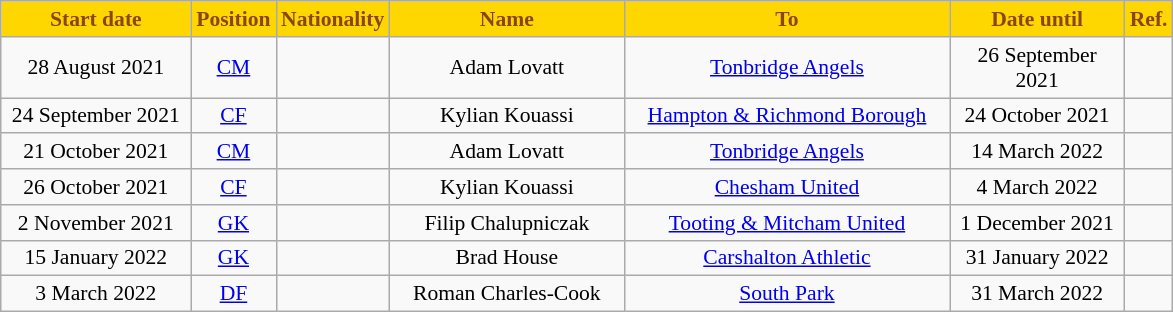<table class="wikitable" style="text-align:center; font-size:90%">
<tr>
<th style="background:#FFD700;color:saddlebrown; width:120px;">Start date</th>
<th style="background:#FFD700;color:saddlebrown; width:50px;">Position</th>
<th style="background:#FFD700;color:saddlebrown; width:50px;">Nationality</th>
<th style="background:#FFD700;color:saddlebrown; width:150px;">Name</th>
<th style="background:#FFD700;color:saddlebrown; width:210px;">To</th>
<th style="background:#FFD700;color:saddlebrown; width:110px;">Date until</th>
<th style="background:#FFD700;color:saddlebrown; width:25px;">Ref.</th>
</tr>
<tr>
<td>28 August 2021</td>
<td><a href='#'>CM</a></td>
<td></td>
<td>Adam Lovatt</td>
<td> <a href='#'>Tonbridge Angels</a></td>
<td>26 September 2021</td>
<td></td>
</tr>
<tr>
<td>24 September 2021</td>
<td><a href='#'>CF</a></td>
<td></td>
<td>Kylian Kouassi</td>
<td> <a href='#'>Hampton & Richmond Borough</a></td>
<td>24 October 2021</td>
<td></td>
</tr>
<tr>
<td>21 October 2021</td>
<td><a href='#'>CM</a></td>
<td></td>
<td>Adam Lovatt</td>
<td> <a href='#'>Tonbridge Angels</a></td>
<td>14 March 2022</td>
<td></td>
</tr>
<tr>
<td>26 October 2021</td>
<td><a href='#'>CF</a></td>
<td></td>
<td>Kylian Kouassi</td>
<td> <a href='#'>Chesham United</a></td>
<td>4 March 2022</td>
<td></td>
</tr>
<tr>
<td>2 November 2021</td>
<td><a href='#'>GK</a></td>
<td></td>
<td>Filip Chalupniczak</td>
<td> <a href='#'>Tooting & Mitcham United</a></td>
<td>1 December 2021</td>
<td></td>
</tr>
<tr>
<td>15 January 2022</td>
<td><a href='#'>GK</a></td>
<td></td>
<td>Brad House</td>
<td> <a href='#'>Carshalton Athletic</a></td>
<td>31 January 2022</td>
<td></td>
</tr>
<tr>
<td>3 March 2022</td>
<td><a href='#'>DF</a></td>
<td></td>
<td>Roman Charles-Cook</td>
<td> <a href='#'>South Park</a></td>
<td>31 March 2022</td>
<td></td>
</tr>
</table>
